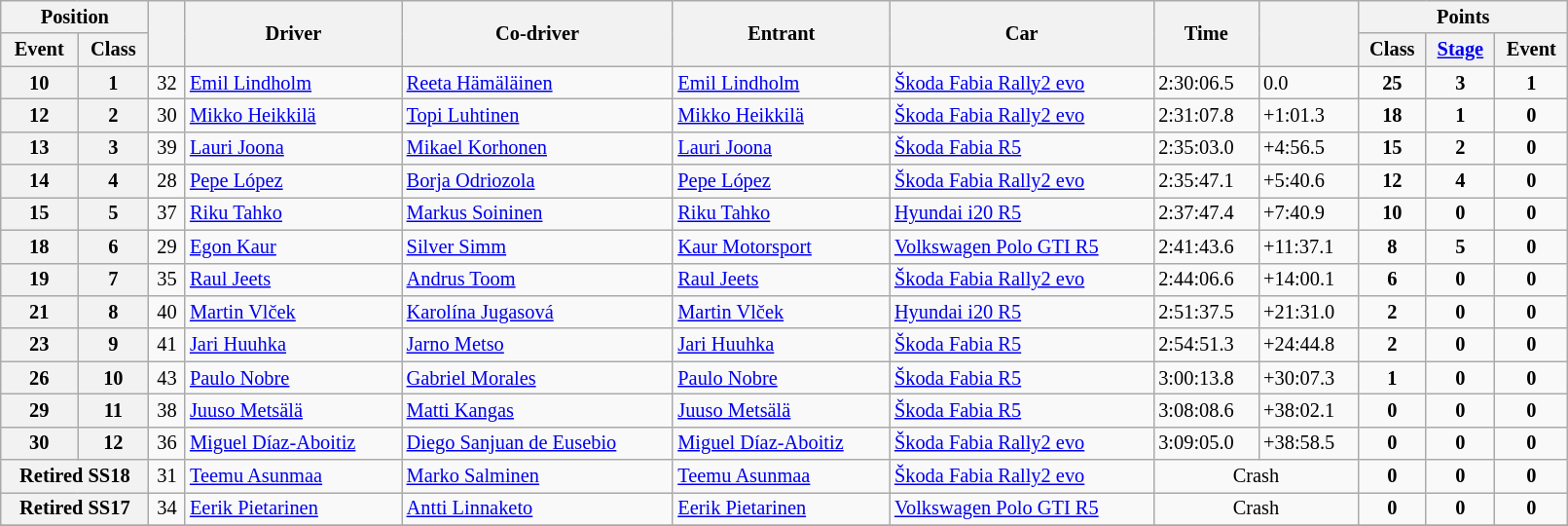<table class="wikitable" width=85% style="font-size: 85%;">
<tr>
<th colspan="2">Position</th>
<th rowspan="2"></th>
<th rowspan="2">Driver</th>
<th rowspan="2">Co-driver</th>
<th rowspan="2">Entrant</th>
<th rowspan="2">Car</th>
<th rowspan="2">Time</th>
<th rowspan="2"></th>
<th colspan="3">Points</th>
</tr>
<tr>
<th>Event</th>
<th>Class</th>
<th>Class</th>
<th><a href='#'>Stage</a></th>
<th>Event</th>
</tr>
<tr>
<th>10</th>
<th>1</th>
<td align="center">32</td>
<td><a href='#'>Emil Lindholm</a></td>
<td><a href='#'>Reeta Hämäläinen</a></td>
<td><a href='#'>Emil Lindholm</a></td>
<td><a href='#'>Škoda Fabia Rally2 evo</a></td>
<td>2:30:06.5</td>
<td>0.0</td>
<td align="center"><strong>25</strong></td>
<td align="center"><strong>3</strong></td>
<td align="center"><strong>1</strong></td>
</tr>
<tr>
<th>12</th>
<th>2</th>
<td align="center">30</td>
<td><a href='#'>Mikko Heikkilä</a></td>
<td><a href='#'>Topi Luhtinen</a></td>
<td><a href='#'>Mikko Heikkilä</a></td>
<td><a href='#'>Škoda Fabia Rally2 evo</a></td>
<td>2:31:07.8</td>
<td>+1:01.3</td>
<td align="center"><strong>18</strong></td>
<td align="center"><strong>1</strong></td>
<td align="center"><strong>0</strong></td>
</tr>
<tr>
<th>13</th>
<th>3</th>
<td align="center">39</td>
<td><a href='#'>Lauri Joona</a></td>
<td><a href='#'>Mikael Korhonen</a></td>
<td><a href='#'>Lauri Joona</a></td>
<td><a href='#'>Škoda Fabia R5</a></td>
<td>2:35:03.0</td>
<td>+4:56.5</td>
<td align="center"><strong>15</strong></td>
<td align="center"><strong>2</strong></td>
<td align="center"><strong>0</strong></td>
</tr>
<tr>
<th>14</th>
<th>4</th>
<td align="center">28</td>
<td><a href='#'>Pepe López</a></td>
<td><a href='#'>Borja Odriozola</a></td>
<td><a href='#'>Pepe López</a></td>
<td><a href='#'>Škoda Fabia Rally2 evo</a></td>
<td>2:35:47.1</td>
<td>+5:40.6</td>
<td align="center"><strong>12</strong></td>
<td align="center"><strong>4</strong></td>
<td align="center"><strong>0</strong></td>
</tr>
<tr>
<th>15</th>
<th>5</th>
<td align="center">37</td>
<td><a href='#'>Riku Tahko</a></td>
<td><a href='#'>Markus Soininen</a></td>
<td><a href='#'>Riku Tahko</a></td>
<td><a href='#'>Hyundai i20 R5</a></td>
<td>2:37:47.4</td>
<td>+7:40.9</td>
<td align="center"><strong>10</strong></td>
<td align="center"><strong>0</strong></td>
<td align="center"><strong>0</strong></td>
</tr>
<tr>
<th>18</th>
<th>6</th>
<td align="center">29</td>
<td><a href='#'>Egon Kaur</a></td>
<td><a href='#'>Silver Simm</a></td>
<td><a href='#'>Kaur Motorsport</a></td>
<td><a href='#'>Volkswagen Polo GTI R5</a></td>
<td>2:41:43.6</td>
<td>+11:37.1</td>
<td align="center"><strong>8</strong></td>
<td align="center"><strong>5</strong></td>
<td align="center"><strong>0</strong></td>
</tr>
<tr>
<th>19</th>
<th>7</th>
<td align="center">35</td>
<td><a href='#'>Raul Jeets</a></td>
<td><a href='#'>Andrus Toom</a></td>
<td><a href='#'>Raul Jeets</a></td>
<td><a href='#'>Škoda Fabia Rally2 evo</a></td>
<td>2:44:06.6</td>
<td>+14:00.1</td>
<td align="center"><strong>6</strong></td>
<td align="center"><strong>0</strong></td>
<td align="center"><strong>0</strong></td>
</tr>
<tr>
<th>21</th>
<th>8</th>
<td align="center">40</td>
<td><a href='#'>Martin Vlček</a></td>
<td><a href='#'>Karolína Jugasová</a></td>
<td><a href='#'>Martin Vlček</a></td>
<td><a href='#'>Hyundai i20 R5</a></td>
<td>2:51:37.5</td>
<td>+21:31.0</td>
<td align="center"><strong>2</strong></td>
<td align="center"><strong>0</strong></td>
<td align="center"><strong>0</strong></td>
</tr>
<tr>
<th>23</th>
<th>9</th>
<td align="center">41</td>
<td><a href='#'>Jari Huuhka</a></td>
<td><a href='#'>Jarno Metso</a></td>
<td><a href='#'>Jari Huuhka</a></td>
<td><a href='#'>Škoda Fabia R5</a></td>
<td>2:54:51.3</td>
<td>+24:44.8</td>
<td align="center"><strong>2</strong></td>
<td align="center"><strong>0</strong></td>
<td align="center"><strong>0</strong></td>
</tr>
<tr>
<th>26</th>
<th>10</th>
<td align="center">43</td>
<td><a href='#'>Paulo Nobre</a></td>
<td><a href='#'>Gabriel Morales</a></td>
<td><a href='#'>Paulo Nobre</a></td>
<td><a href='#'>Škoda Fabia R5</a></td>
<td>3:00:13.8</td>
<td>+30:07.3</td>
<td align="center"><strong>1</strong></td>
<td align="center"><strong>0</strong></td>
<td align="center"><strong>0</strong></td>
</tr>
<tr>
<th>29</th>
<th>11</th>
<td align="center">38</td>
<td><a href='#'>Juuso Metsälä</a></td>
<td><a href='#'>Matti Kangas</a></td>
<td><a href='#'>Juuso Metsälä</a></td>
<td><a href='#'>Škoda Fabia R5</a></td>
<td>3:08:08.6</td>
<td>+38:02.1</td>
<td align="center"><strong>0</strong></td>
<td align="center"><strong>0</strong></td>
<td align="center"><strong>0</strong></td>
</tr>
<tr>
<th>30</th>
<th>12</th>
<td align="center">36</td>
<td><a href='#'>Miguel Díaz-Aboitiz</a></td>
<td><a href='#'>Diego Sanjuan de Eusebio</a></td>
<td><a href='#'>Miguel Díaz-Aboitiz</a></td>
<td><a href='#'>Škoda Fabia Rally2 evo</a></td>
<td>3:09:05.0</td>
<td>+38:58.5</td>
<td align="center"><strong>0</strong></td>
<td align="center"><strong>0</strong></td>
<td align="center"><strong>0</strong></td>
</tr>
<tr>
<th colspan="2">Retired SS18</th>
<td align="center">31</td>
<td><a href='#'>Teemu Asunmaa</a></td>
<td><a href='#'>Marko Salminen</a></td>
<td><a href='#'>Teemu Asunmaa</a></td>
<td><a href='#'>Škoda Fabia Rally2 evo</a></td>
<td colspan="2" align="center">Crash</td>
<td align="center"><strong>0</strong></td>
<td align="center"><strong>0</strong></td>
<td align="center"><strong>0</strong></td>
</tr>
<tr>
<th colspan="2">Retired SS17</th>
<td align="center">34</td>
<td><a href='#'>Eerik Pietarinen</a></td>
<td><a href='#'>Antti Linnaketo</a></td>
<td><a href='#'>Eerik Pietarinen</a></td>
<td><a href='#'>Volkswagen Polo GTI R5</a></td>
<td colspan="2" align="center">Crash</td>
<td align="center"><strong>0</strong></td>
<td align="center"><strong>0</strong></td>
<td align="center"><strong>0</strong></td>
</tr>
<tr>
</tr>
</table>
